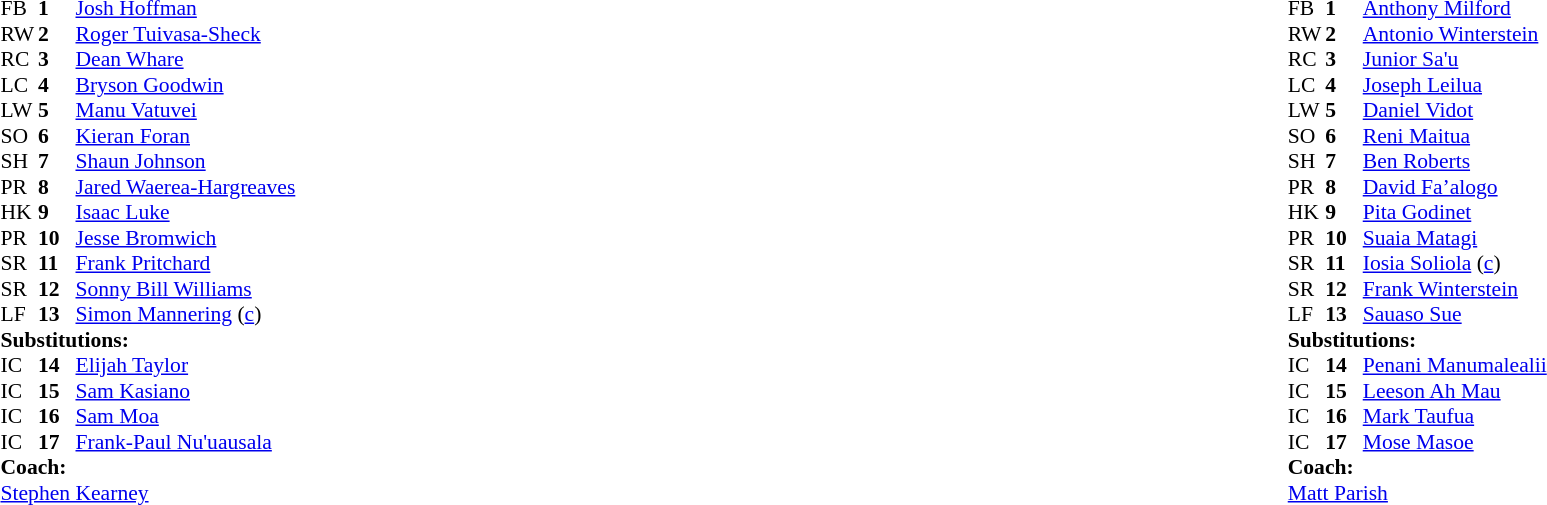<table width="100%">
<tr>
<td valign="top" width="50%"><br><table style="font-size: 90%" cellspacing="0" cellpadding="0">
<tr>
<th width="25"></th>
<th width="25"></th>
</tr>
<tr>
<td>FB</td>
<td><strong>1</strong></td>
<td><a href='#'>Josh Hoffman</a></td>
</tr>
<tr>
<td>RW</td>
<td><strong>2</strong></td>
<td><a href='#'>Roger Tuivasa-Sheck</a></td>
</tr>
<tr>
<td>RC</td>
<td><strong>3</strong></td>
<td><a href='#'>Dean Whare</a></td>
</tr>
<tr>
<td>LC</td>
<td><strong>4</strong></td>
<td><a href='#'>Bryson Goodwin</a></td>
</tr>
<tr>
<td>LW</td>
<td><strong>5</strong></td>
<td><a href='#'>Manu Vatuvei</a></td>
</tr>
<tr>
<td>SO</td>
<td><strong>6</strong></td>
<td><a href='#'>Kieran Foran</a></td>
</tr>
<tr>
<td>SH</td>
<td><strong>7</strong></td>
<td><a href='#'>Shaun Johnson</a></td>
</tr>
<tr>
<td>PR</td>
<td><strong>8</strong></td>
<td><a href='#'>Jared Waerea-Hargreaves</a></td>
</tr>
<tr>
<td>HK</td>
<td><strong>9</strong></td>
<td><a href='#'>Isaac Luke</a></td>
</tr>
<tr>
<td>PR</td>
<td><strong>10</strong></td>
<td><a href='#'>Jesse Bromwich</a></td>
</tr>
<tr>
<td>SR</td>
<td><strong>11</strong></td>
<td><a href='#'>Frank Pritchard</a></td>
</tr>
<tr>
<td>SR</td>
<td><strong>12</strong></td>
<td><a href='#'>Sonny Bill Williams</a></td>
</tr>
<tr>
<td>LF</td>
<td><strong>13</strong></td>
<td><a href='#'>Simon Mannering</a> (<a href='#'>c</a>)</td>
</tr>
<tr>
<td colspan=3><strong>Substitutions:</strong></td>
</tr>
<tr>
<td>IC</td>
<td><strong>14</strong></td>
<td><a href='#'>Elijah Taylor</a></td>
</tr>
<tr>
<td>IC</td>
<td><strong>15</strong></td>
<td><a href='#'>Sam Kasiano</a></td>
</tr>
<tr>
<td>IC</td>
<td><strong>16</strong></td>
<td><a href='#'>Sam Moa</a></td>
</tr>
<tr>
<td>IC</td>
<td><strong>17</strong></td>
<td><a href='#'>Frank-Paul Nu'uausala</a></td>
</tr>
<tr>
<td colspan=3><strong>Coach:</strong></td>
</tr>
<tr>
<td colspan="4"> <a href='#'>Stephen Kearney</a></td>
</tr>
</table>
</td>
<td valign="top" width="50%"><br><table style="font-size: 90%" cellspacing="0" cellpadding="0" align="center">
<tr>
<th width="25"></th>
<th width="25"></th>
</tr>
<tr>
<td>FB</td>
<td><strong>1</strong></td>
<td><a href='#'>Anthony Milford</a></td>
</tr>
<tr>
<td>RW</td>
<td><strong>2</strong></td>
<td><a href='#'>Antonio Winterstein</a></td>
</tr>
<tr>
<td>RC</td>
<td><strong>3</strong></td>
<td><a href='#'>Junior Sa'u</a></td>
</tr>
<tr>
<td>LC</td>
<td><strong>4</strong></td>
<td><a href='#'>Joseph Leilua</a></td>
</tr>
<tr>
<td>LW</td>
<td><strong>5</strong></td>
<td><a href='#'>Daniel Vidot</a></td>
</tr>
<tr>
<td>SO</td>
<td><strong>6</strong></td>
<td><a href='#'>Reni Maitua</a></td>
</tr>
<tr>
<td>SH</td>
<td><strong>7</strong></td>
<td><a href='#'>Ben Roberts</a></td>
</tr>
<tr>
<td>PR</td>
<td><strong>8</strong></td>
<td><a href='#'>David Fa’alogo</a></td>
</tr>
<tr>
<td>HK</td>
<td><strong>9</strong></td>
<td><a href='#'>Pita Godinet</a></td>
</tr>
<tr>
<td>PR</td>
<td><strong>10</strong></td>
<td><a href='#'>Suaia Matagi</a></td>
</tr>
<tr>
<td>SR</td>
<td><strong>11</strong></td>
<td><a href='#'>Iosia Soliola</a> (<a href='#'>c</a>)</td>
</tr>
<tr>
<td>SR</td>
<td><strong>12</strong></td>
<td><a href='#'>Frank Winterstein</a></td>
</tr>
<tr>
<td>LF</td>
<td><strong>13</strong></td>
<td><a href='#'>Sauaso Sue</a></td>
</tr>
<tr>
<td colspan=3><strong>Substitutions:</strong></td>
</tr>
<tr>
<td>IC</td>
<td><strong>14</strong></td>
<td><a href='#'>Penani Manumalealii</a></td>
</tr>
<tr>
<td>IC</td>
<td><strong>15</strong></td>
<td><a href='#'>Leeson Ah Mau</a></td>
</tr>
<tr>
<td>IC</td>
<td><strong>16</strong></td>
<td><a href='#'>Mark Taufua</a></td>
</tr>
<tr>
<td>IC</td>
<td><strong>17</strong></td>
<td><a href='#'>Mose Masoe</a></td>
</tr>
<tr>
<td colspan=3><strong>Coach:</strong></td>
</tr>
<tr>
<td colspan="4"> <a href='#'>Matt Parish</a></td>
</tr>
</table>
</td>
</tr>
</table>
